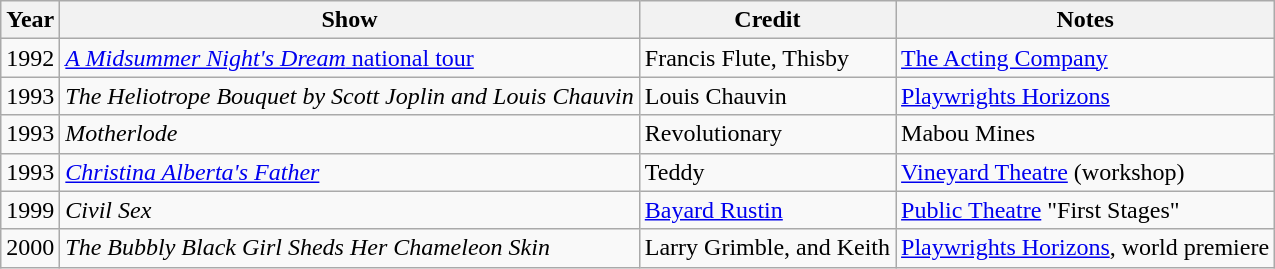<table class="wikitable">
<tr>
<th>Year</th>
<th>Show</th>
<th>Credit</th>
<th>Notes</th>
</tr>
<tr>
<td>1992</td>
<td><a href='#'><em>A Midsummer Night's Dream</em> national tour</a></td>
<td>Francis Flute, Thisby</td>
<td><a href='#'>The Acting Company</a></td>
</tr>
<tr>
<td>1993</td>
<td><em>The Heliotrope Bouquet by Scott Joplin and Louis Chauvin</em></td>
<td>Louis Chauvin</td>
<td><a href='#'>Playwrights Horizons</a></td>
</tr>
<tr>
<td>1993</td>
<td><em>Motherlode</em></td>
<td>Revolutionary</td>
<td>Mabou Mines</td>
</tr>
<tr>
<td>1993</td>
<td><em><a href='#'>Christina Alberta's Father</a></em></td>
<td>Teddy</td>
<td><a href='#'>Vineyard Theatre</a> (workshop)</td>
</tr>
<tr>
<td>1999</td>
<td><em>Civil Sex</em></td>
<td><a href='#'>Bayard Rustin</a></td>
<td><a href='#'>Public Theatre</a> "First Stages"</td>
</tr>
<tr>
<td>2000</td>
<td><em>The Bubbly Black Girl Sheds Her Chameleon Skin</em></td>
<td>Larry Grimble, and Keith</td>
<td><a href='#'>Playwrights Horizons</a>, world premiere</td>
</tr>
</table>
